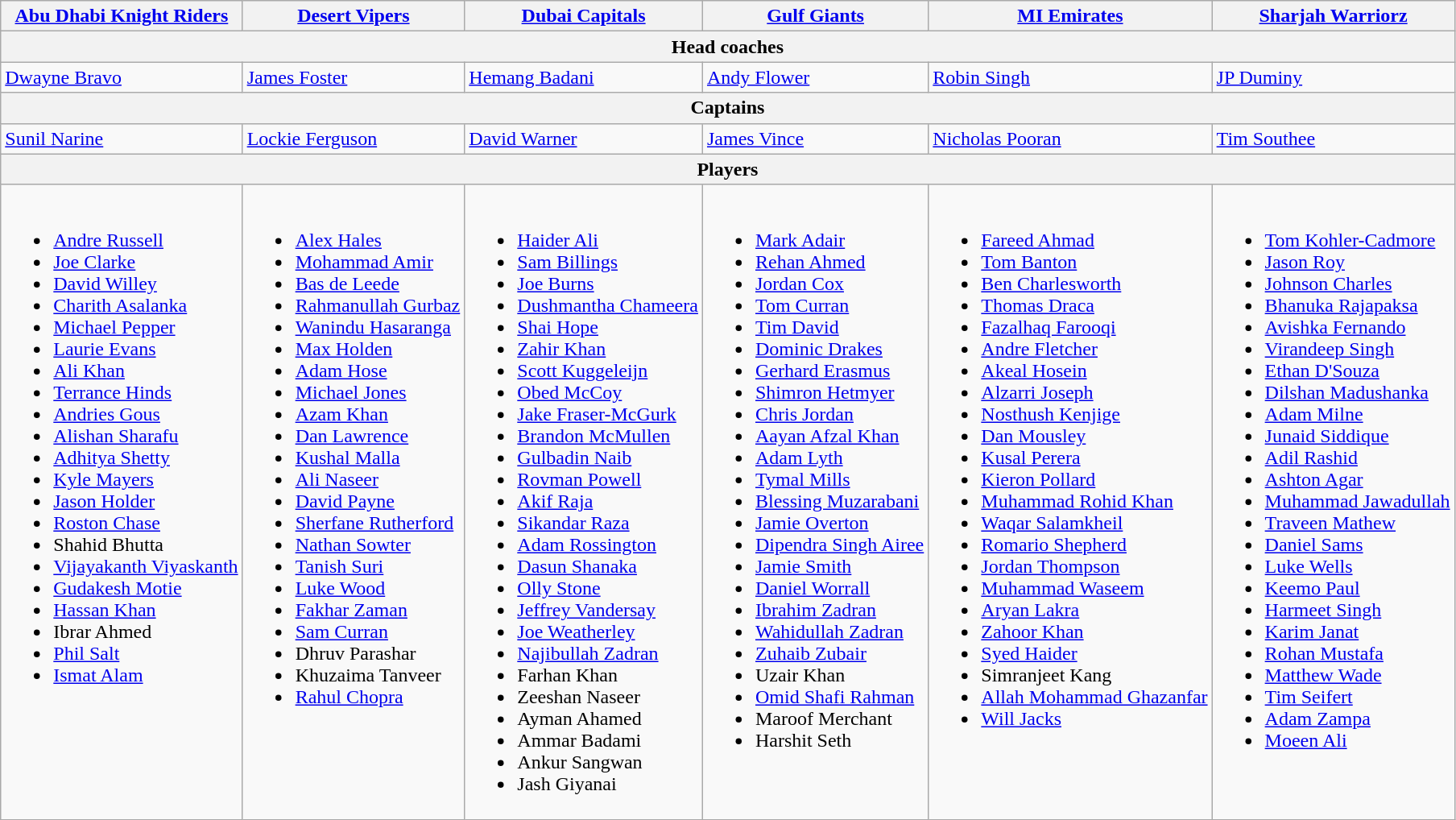<table class="wikitable">
<tr>
<th><a href='#'>Abu Dhabi Knight Riders</a></th>
<th><a href='#'>Desert Vipers</a></th>
<th><a href='#'>Dubai Capitals</a></th>
<th><a href='#'>Gulf Giants</a></th>
<th><a href='#'>MI Emirates</a></th>
<th><a href='#'>Sharjah Warriorz</a></th>
</tr>
<tr>
<th colspan=6>Head coaches</th>
</tr>
<tr>
<td><a href='#'>Dwayne Bravo</a></td>
<td><a href='#'>James Foster</a></td>
<td><a href='#'>Hemang Badani</a></td>
<td><a href='#'>Andy Flower</a></td>
<td><a href='#'>Robin Singh</a></td>
<td><a href='#'>JP Duminy</a></td>
</tr>
<tr>
<th colspan=6>Captains</th>
</tr>
<tr>
<td><a href='#'>Sunil Narine</a></td>
<td><a href='#'>Lockie Ferguson</a></td>
<td><a href='#'>David Warner</a></td>
<td><a href='#'>James Vince</a></td>
<td><a href='#'>Nicholas Pooran</a></td>
<td><a href='#'>Tim Southee</a></td>
</tr>
<tr>
<th style="text-align: center" colspan=6>Players</th>
</tr>
<tr>
<td valign="top"><br><ul><li><a href='#'>Andre Russell</a></li><li><a href='#'>Joe Clarke</a></li><li><a href='#'>David Willey</a></li><li><a href='#'>Charith Asalanka</a></li><li><a href='#'>Michael Pepper</a></li><li><a href='#'>Laurie Evans</a></li><li><a href='#'>Ali Khan</a></li><li><a href='#'>Terrance Hinds</a></li><li><a href='#'>Andries Gous</a></li><li><a href='#'>Alishan Sharafu</a></li><li><a href='#'>Adhitya Shetty</a></li><li><a href='#'>Kyle Mayers</a></li><li><a href='#'>Jason Holder</a></li><li><a href='#'>Roston Chase</a></li><li>Shahid Bhutta</li><li><a href='#'>Vijayakanth Viyaskanth</a></li><li><a href='#'>Gudakesh Motie</a></li><li><a href='#'>Hassan Khan</a></li><li>Ibrar Ahmed</li><li><a href='#'>Phil Salt</a></li><li><a href='#'>Ismat Alam</a></li></ul></td>
<td valign="top"><br><ul><li><a href='#'>Alex Hales</a></li><li><a href='#'>Mohammad Amir</a></li><li><a href='#'>Bas de Leede</a></li><li><a href='#'>Rahmanullah Gurbaz</a></li><li><a href='#'>Wanindu Hasaranga</a></li><li><a href='#'>Max Holden</a></li><li><a href='#'>Adam Hose</a></li><li><a href='#'>Michael Jones</a></li><li><a href='#'>Azam Khan</a></li><li><a href='#'>Dan Lawrence</a></li><li><a href='#'>Kushal Malla</a></li><li><a href='#'>Ali Naseer</a></li><li><a href='#'>David Payne</a></li><li><a href='#'>Sherfane Rutherford</a></li><li><a href='#'>Nathan Sowter</a></li><li><a href='#'>Tanish Suri</a></li><li><a href='#'>Luke Wood</a></li><li><a href='#'>Fakhar Zaman</a></li><li><a href='#'>Sam Curran</a></li><li>Dhruv Parashar</li><li>Khuzaima Tanveer</li><li><a href='#'>Rahul Chopra</a></li></ul></td>
<td valign="top"><br><ul><li><a href='#'>Haider Ali</a></li><li><a href='#'>Sam Billings</a></li><li><a href='#'>Joe Burns</a></li><li><a href='#'>Dushmantha Chameera</a></li><li><a href='#'>Shai Hope</a></li><li><a href='#'>Zahir Khan</a></li><li><a href='#'>Scott Kuggeleijn</a></li><li><a href='#'>Obed McCoy</a></li><li><a href='#'>Jake Fraser-McGurk</a></li><li><a href='#'>Brandon McMullen</a></li><li><a href='#'>Gulbadin Naib</a></li><li><a href='#'>Rovman Powell</a></li><li><a href='#'>Akif Raja</a></li><li><a href='#'>Sikandar Raza</a></li><li><a href='#'>Adam Rossington</a></li><li><a href='#'>Dasun Shanaka</a></li><li><a href='#'>Olly Stone</a></li><li><a href='#'>Jeffrey Vandersay</a></li><li><a href='#'>Joe Weatherley</a></li><li><a href='#'>Najibullah Zadran</a></li><li>Farhan Khan</li><li>Zeeshan Naseer</li><li>Ayman Ahamed</li><li>Ammar Badami</li><li>Ankur Sangwan</li><li>Jash Giyanai</li></ul></td>
<td valign="top"><br><ul><li><a href='#'>Mark Adair</a></li><li><a href='#'>Rehan Ahmed</a></li><li><a href='#'>Jordan Cox</a></li><li><a href='#'>Tom Curran</a></li><li><a href='#'>Tim David</a></li><li><a href='#'>Dominic Drakes</a></li><li><a href='#'>Gerhard Erasmus</a></li><li><a href='#'>Shimron Hetmyer</a></li><li><a href='#'>Chris Jordan</a></li><li><a href='#'>Aayan Afzal Khan</a></li><li><a href='#'>Adam Lyth</a></li><li><a href='#'>Tymal Mills</a></li><li><a href='#'>Blessing Muzarabani</a></li><li><a href='#'>Jamie Overton</a></li><li><a href='#'>Dipendra Singh Airee</a></li><li><a href='#'>Jamie Smith</a></li><li><a href='#'>Daniel Worrall</a></li><li><a href='#'>Ibrahim Zadran</a></li><li><a href='#'>Wahidullah Zadran</a></li><li><a href='#'>Zuhaib Zubair</a></li><li>Uzair Khan</li><li><a href='#'>Omid Shafi Rahman</a></li><li>Maroof Merchant</li><li>Harshit Seth</li></ul></td>
<td valign="top"><br><ul><li><a href='#'>Fareed Ahmad</a></li><li><a href='#'>Tom Banton</a></li><li><a href='#'>Ben Charlesworth</a></li><li><a href='#'>Thomas Draca</a></li><li><a href='#'>Fazalhaq Farooqi</a></li><li><a href='#'>Andre Fletcher</a></li><li><a href='#'>Akeal Hosein</a></li><li><a href='#'>Alzarri Joseph</a></li><li><a href='#'>Nosthush Kenjige</a></li><li><a href='#'>Dan Mousley</a></li><li><a href='#'>Kusal Perera</a></li><li><a href='#'>Kieron Pollard</a></li><li><a href='#'>Muhammad Rohid Khan</a></li><li><a href='#'>Waqar Salamkheil</a></li><li><a href='#'>Romario Shepherd</a></li><li><a href='#'>Jordan Thompson</a></li><li><a href='#'>Muhammad Waseem</a></li><li><a href='#'>Aryan Lakra</a></li><li><a href='#'>Zahoor Khan</a></li><li><a href='#'>Syed Haider</a></li><li>Simranjeet Kang</li><li><a href='#'>Allah Mohammad Ghazanfar</a></li><li><a href='#'>Will Jacks</a></li></ul></td>
<td valign="top"><br><ul><li><a href='#'>Tom Kohler-Cadmore</a></li><li><a href='#'>Jason Roy</a></li><li><a href='#'>Johnson Charles</a></li><li><a href='#'>Bhanuka Rajapaksa</a></li><li><a href='#'>Avishka Fernando</a></li><li><a href='#'>Virandeep Singh</a></li><li><a href='#'>Ethan D'Souza</a></li><li><a href='#'>Dilshan Madushanka</a></li><li><a href='#'>Adam Milne</a></li><li><a href='#'>Junaid Siddique</a></li><li><a href='#'>Adil Rashid</a></li><li><a href='#'>Ashton Agar</a></li><li><a href='#'>Muhammad Jawadullah</a></li><li><a href='#'>Traveen Mathew</a></li><li><a href='#'>Daniel Sams</a></li><li><a href='#'>Luke Wells</a></li><li><a href='#'>Keemo Paul</a></li><li><a href='#'>Harmeet Singh</a></li><li><a href='#'>Karim Janat</a></li><li><a href='#'>Rohan Mustafa</a></li><li><a href='#'>Matthew Wade</a></li><li><a href='#'>Tim Seifert</a></li><li><a href='#'>Adam Zampa</a></li><li><a href='#'>Moeen Ali</a></li></ul></td>
</tr>
</table>
